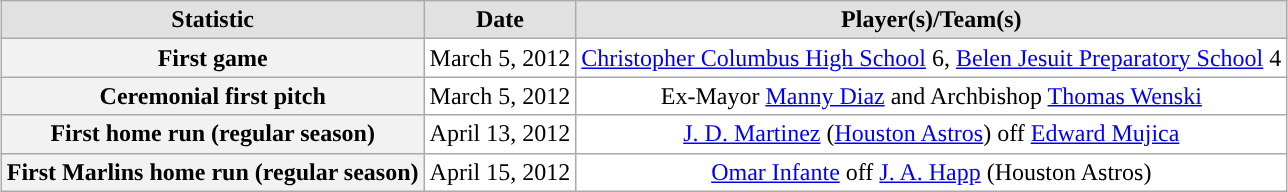<table class="wikitable" style="margin:auto; margin-left:15px; text-align:center; background:#fff;">
<tr style="background:#e1e1e1;">
<td><strong>Statistic</strong></td>
<td><strong>Date</strong></td>
<td><strong>Player(s)/Team(s)</strong></td>
</tr>
<tr>
<th>First game</th>
<td>March 5, 2012</td>
<td><a href='#'>Christopher Columbus High School</a> 6, <a href='#'>Belen Jesuit Preparatory School</a> 4</td>
</tr>
<tr>
<th>Ceremonial first pitch</th>
<td>March 5, 2012</td>
<td>Ex-Mayor <a href='#'>Manny Diaz</a> and Archbishop <a href='#'>Thomas Wenski</a></td>
</tr>
<tr>
<th>First home run (regular season)</th>
<td>April 13, 2012</td>
<td><a href='#'>J. D. Martinez</a> (<a href='#'>Houston Astros</a>) off <a href='#'>Edward Mujica</a></td>
</tr>
<tr>
<th>First Marlins home run (regular season)</th>
<td>April 15, 2012</td>
<td><a href='#'>Omar Infante</a> off <a href='#'>J. A. Happ</a> (Houston Astros)</td>
</tr>
</table>
